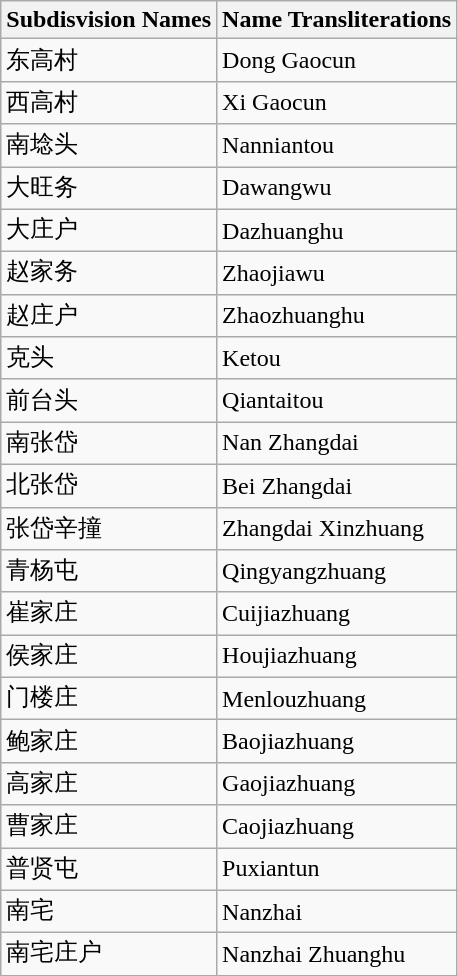<table class="wikitable sortable">
<tr>
<th>Subdisvision Names</th>
<th>Name Transliterations</th>
</tr>
<tr>
<td>东高村</td>
<td>Dong Gaocun</td>
</tr>
<tr>
<td>西高村</td>
<td>Xi Gaocun</td>
</tr>
<tr>
<td>南埝头</td>
<td>Nanniantou</td>
</tr>
<tr>
<td>大旺务</td>
<td>Dawangwu</td>
</tr>
<tr>
<td>大庄户</td>
<td>Dazhuanghu</td>
</tr>
<tr>
<td>赵家务</td>
<td>Zhaojiawu</td>
</tr>
<tr>
<td>赵庄户</td>
<td>Zhaozhuanghu</td>
</tr>
<tr>
<td>克头</td>
<td>Ketou</td>
</tr>
<tr>
<td>前台头</td>
<td>Qiantaitou</td>
</tr>
<tr>
<td>南张岱</td>
<td>Nan Zhangdai</td>
</tr>
<tr>
<td>北张岱</td>
<td>Bei Zhangdai</td>
</tr>
<tr>
<td>张岱辛撞</td>
<td>Zhangdai Xinzhuang</td>
</tr>
<tr>
<td>青杨屯</td>
<td>Qingyangzhuang</td>
</tr>
<tr>
<td>崔家庄</td>
<td>Cuijiazhuang</td>
</tr>
<tr>
<td>侯家庄</td>
<td>Houjiazhuang</td>
</tr>
<tr>
<td>门楼庄</td>
<td>Menlouzhuang</td>
</tr>
<tr>
<td>鲍家庄</td>
<td>Baojiazhuang</td>
</tr>
<tr>
<td>高家庄</td>
<td>Gaojiazhuang</td>
</tr>
<tr>
<td>曹家庄</td>
<td>Caojiazhuang</td>
</tr>
<tr>
<td>普贤屯</td>
<td>Puxiantun</td>
</tr>
<tr>
<td>南宅</td>
<td>Nanzhai</td>
</tr>
<tr>
<td>南宅庄户</td>
<td>Nanzhai Zhuanghu</td>
</tr>
</table>
